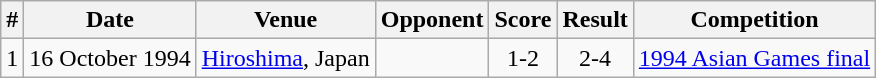<table class="wikitable">
<tr>
<th>#</th>
<th>Date</th>
<th>Venue</th>
<th>Opponent</th>
<th>Score</th>
<th>Result</th>
<th>Competition</th>
</tr>
<tr>
<td>1</td>
<td align="center">16 October 1994</td>
<td><a href='#'>Hiroshima</a>, Japan</td>
<td></td>
<td align="center">1-2</td>
<td align="center">2-4</td>
<td align="center"><a href='#'>1994 Asian Games final</a></td>
</tr>
</table>
